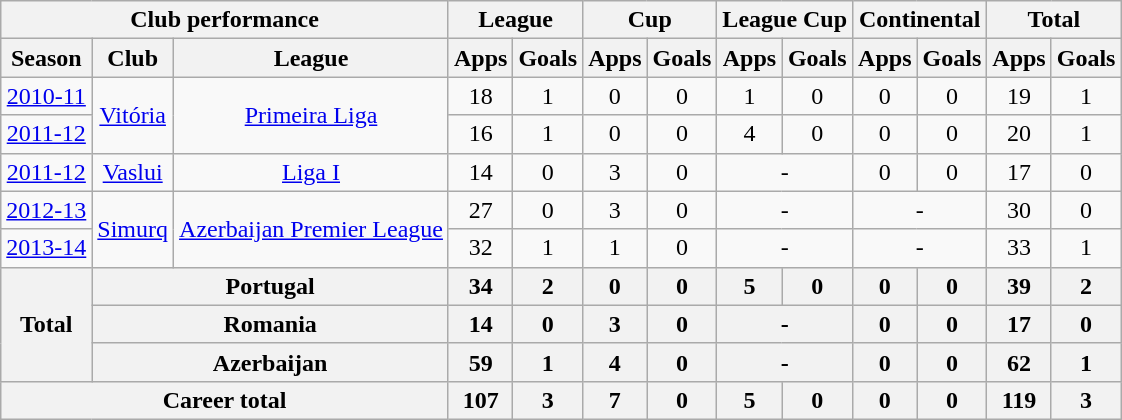<table class="wikitable" style="text-align:center">
<tr>
<th colspan=3>Club performance</th>
<th colspan=2>League</th>
<th colspan=2>Cup</th>
<th colspan=2>League Cup</th>
<th colspan=2>Continental</th>
<th colspan=2>Total</th>
</tr>
<tr>
<th>Season</th>
<th>Club</th>
<th>League</th>
<th>Apps</th>
<th>Goals</th>
<th>Apps</th>
<th>Goals</th>
<th>Apps</th>
<th>Goals</th>
<th>Apps</th>
<th>Goals</th>
<th>Apps</th>
<th>Goals</th>
</tr>
<tr>
<td><a href='#'>2010-11</a></td>
<td rowspan="2"><a href='#'>Vitória</a></td>
<td rowspan="2"><a href='#'>Primeira Liga</a></td>
<td>18</td>
<td>1</td>
<td>0</td>
<td>0</td>
<td>1</td>
<td>0</td>
<td>0</td>
<td>0</td>
<td>19</td>
<td>1</td>
</tr>
<tr>
<td><a href='#'>2011-12</a></td>
<td>16</td>
<td>1</td>
<td>0</td>
<td>0</td>
<td>4</td>
<td>0</td>
<td>0</td>
<td>0</td>
<td>20</td>
<td>1</td>
</tr>
<tr>
<td><a href='#'>2011-12</a></td>
<td><a href='#'>Vaslui</a></td>
<td><a href='#'>Liga I</a></td>
<td>14</td>
<td>0</td>
<td>3</td>
<td>0</td>
<td colspan="2">-</td>
<td>0</td>
<td>0</td>
<td>17</td>
<td>0</td>
</tr>
<tr>
<td><a href='#'>2012-13</a></td>
<td rowspan="2"><a href='#'>Simurq</a></td>
<td rowspan="2"><a href='#'>Azerbaijan Premier League</a></td>
<td>27</td>
<td>0</td>
<td>3</td>
<td>0</td>
<td colspan="2">-</td>
<td colspan="2">-</td>
<td>30</td>
<td>0</td>
</tr>
<tr>
<td><a href='#'>2013-14</a></td>
<td>32</td>
<td>1</td>
<td>1</td>
<td>0</td>
<td colspan="2">-</td>
<td colspan="2">-</td>
<td>33</td>
<td>1</td>
</tr>
<tr>
<th rowspan=3>Total</th>
<th colspan=2>Portugal</th>
<th>34</th>
<th>2</th>
<th>0</th>
<th>0</th>
<th>5</th>
<th>0</th>
<th>0</th>
<th>0</th>
<th>39</th>
<th>2</th>
</tr>
<tr>
<th colspan=2>Romania</th>
<th>14</th>
<th>0</th>
<th>3</th>
<th>0</th>
<th colspan="2">-</th>
<th>0</th>
<th>0</th>
<th>17</th>
<th>0</th>
</tr>
<tr>
<th colspan=2>Azerbaijan</th>
<th>59</th>
<th>1</th>
<th>4</th>
<th>0</th>
<th colspan="2">-</th>
<th>0</th>
<th>0</th>
<th>62</th>
<th>1</th>
</tr>
<tr>
<th colspan=3>Career total</th>
<th>107</th>
<th>3</th>
<th>7</th>
<th>0</th>
<th>5</th>
<th>0</th>
<th>0</th>
<th>0</th>
<th>119</th>
<th>3</th>
</tr>
</table>
